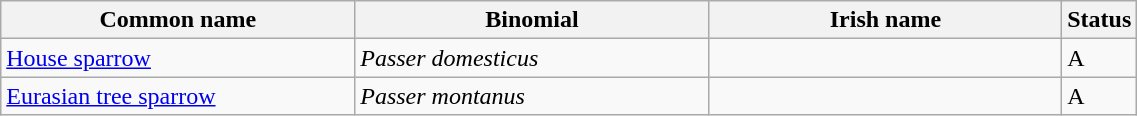<table width=60% class="wikitable">
<tr>
<th width=32%>Common name</th>
<th width=32%>Binomial</th>
<th width=32%>Irish name</th>
<th width=4%>Status</th>
</tr>
<tr>
<td><a href='#'>House sparrow</a></td>
<td><em>Passer domesticus</em></td>
<td></td>
<td>A</td>
</tr>
<tr>
<td><a href='#'>Eurasian tree sparrow</a></td>
<td><em>Passer montanus</em></td>
<td></td>
<td>A</td>
</tr>
</table>
